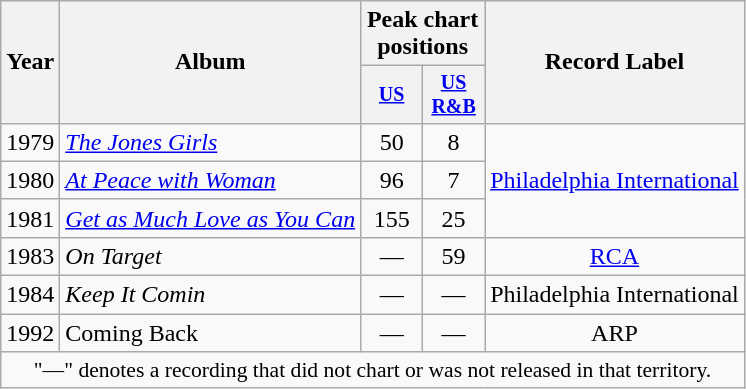<table class="wikitable" style="text-align:center;">
<tr>
<th rowspan="2">Year</th>
<th rowspan="2">Album</th>
<th colspan="2">Peak chart positions</th>
<th rowspan="2">Record Label</th>
</tr>
<tr style="font-size:smaller;">
<th width="35"><a href='#'>US</a><br></th>
<th width="35"><a href='#'>US R&B</a><br></th>
</tr>
<tr>
<td>1979</td>
<td align="left"><em><a href='#'>The Jones Girls</a></em></td>
<td>50</td>
<td>8</td>
<td rowspan="3"><a href='#'>Philadelphia International</a></td>
</tr>
<tr>
<td>1980</td>
<td align="left"><em><a href='#'>At Peace with Woman</a></em></td>
<td>96</td>
<td>7</td>
</tr>
<tr>
<td>1981</td>
<td align="left"><em><a href='#'>Get as Much Love as You Can</a></em></td>
<td>155</td>
<td>25</td>
</tr>
<tr>
<td>1983</td>
<td align="left"><em>On Target</em></td>
<td>—</td>
<td>59</td>
<td rowspan="1"><a href='#'>RCA</a></td>
</tr>
<tr>
<td>1984</td>
<td align="left"><em>Keep It Comin<strong></td>
<td>—</td>
<td>—</td>
<td rowspan="1">Philadelphia International</td>
</tr>
<tr>
<td>1992</td>
<td align="left"></em>Coming Back<em></td>
<td>—</td>
<td>—</td>
<td rowspan="1">ARP</td>
</tr>
<tr>
<td colspan="15" style="font-size:90%">"—" denotes a recording that did not chart or was not released in that territory.</td>
</tr>
</table>
